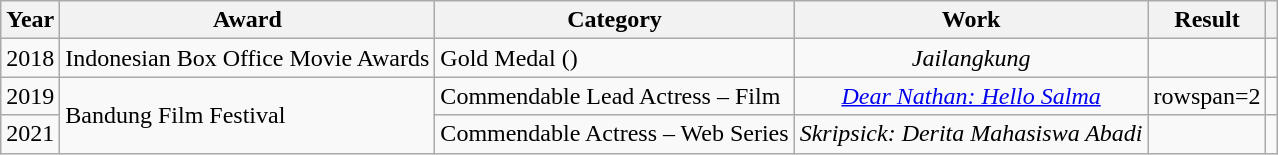<table class="wikitable sortable">
<tr>
<th>Year</th>
<th>Award</th>
<th>Category</th>
<th>Work</th>
<th>Result</th>
<th class="unsortable"></th>
</tr>
<tr>
<td>2018</td>
<td>Indonesian Box Office Movie Awards</td>
<td>Gold Medal ()</td>
<td align="center"><em>Jailangkung</em></td>
<td></td>
<td></td>
</tr>
<tr>
<td>2019</td>
<td rowspan="2">Bandung Film Festival</td>
<td>Commendable Lead Actress – Film</td>
<td align="center"><em><a href='#'>Dear Nathan: Hello Salma</a></em></td>
<td>rowspan=2 </td>
<td></td>
</tr>
<tr>
<td>2021</td>
<td>Commendable Actress – Web Series</td>
<td align="center"><em>Skripsick: Derita Mahasiswa Abadi</em></td>
<td></td>
</tr>
</table>
